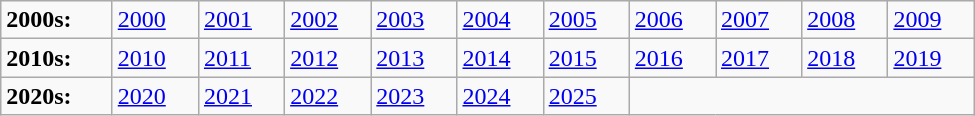<table class="wikitable" style="width: 650px;">
<tr>
<td><strong>2000s:</strong></td>
<td><a href='#'>2000</a></td>
<td><a href='#'>2001</a></td>
<td><a href='#'>2002</a></td>
<td><a href='#'>2003</a></td>
<td><a href='#'>2004</a></td>
<td><a href='#'>2005</a></td>
<td><a href='#'>2006</a></td>
<td><a href='#'>2007</a></td>
<td><a href='#'>2008</a></td>
<td><a href='#'>2009</a></td>
</tr>
<tr>
<td><strong>2010s:</strong></td>
<td><a href='#'>2010</a></td>
<td><a href='#'>2011</a></td>
<td><a href='#'>2012</a></td>
<td><a href='#'>2013</a></td>
<td><a href='#'>2014</a></td>
<td><a href='#'>2015</a></td>
<td><a href='#'>2016</a></td>
<td><a href='#'>2017</a></td>
<td><a href='#'>2018</a></td>
<td><a href='#'>2019</a></td>
</tr>
<tr>
<td><strong>2020s:</strong></td>
<td><a href='#'>2020</a></td>
<td><a href='#'>2021</a></td>
<td><a href='#'>2022</a></td>
<td><a href='#'>2023</a></td>
<td><a href='#'>2024</a></td>
<td><a href='#'>2025</a></td>
</tr>
</table>
